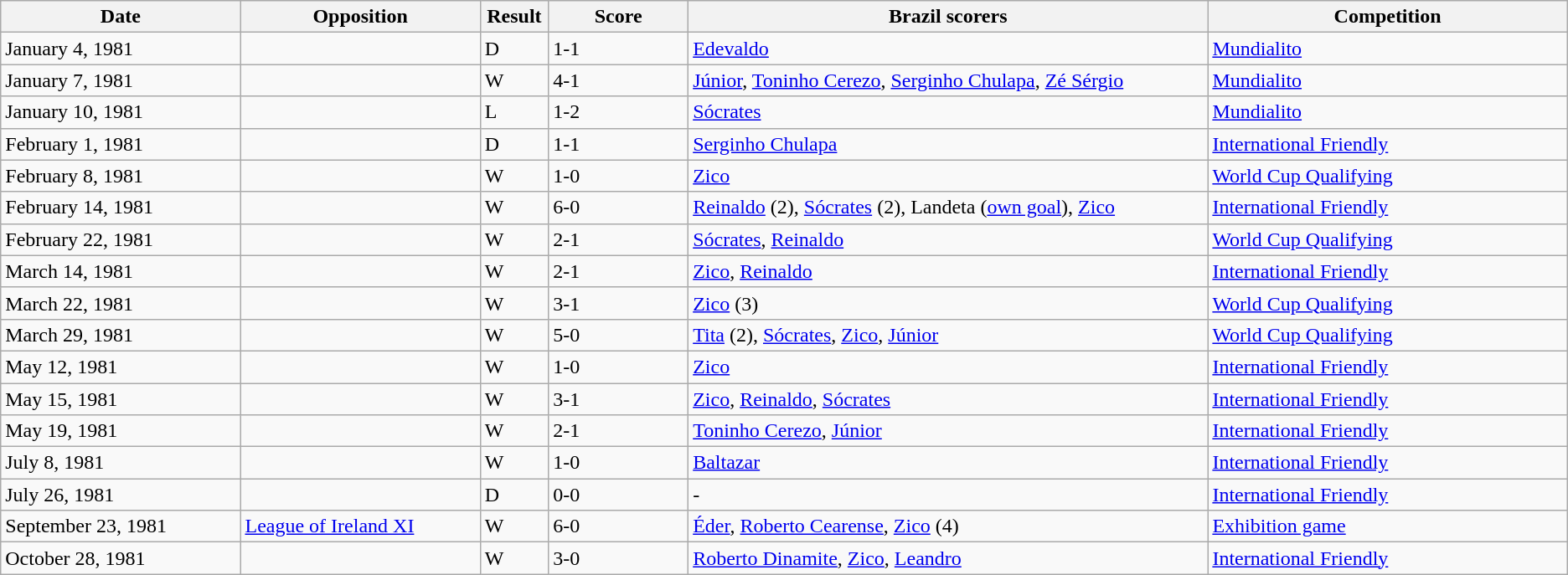<table class="wikitable" style="text-align: left;">
<tr>
<th width=12%>Date</th>
<th width=12%>Opposition</th>
<th width=1%>Result</th>
<th width=7%>Score</th>
<th width=26%>Brazil scorers</th>
<th width=18%>Competition</th>
</tr>
<tr>
<td>January 4, 1981</td>
<td></td>
<td>D</td>
<td>1-1</td>
<td><a href='#'>Edevaldo</a></td>
<td><a href='#'>Mundialito</a></td>
</tr>
<tr>
<td>January 7, 1981</td>
<td></td>
<td>W</td>
<td>4-1</td>
<td><a href='#'>Júnior</a>, <a href='#'>Toninho Cerezo</a>, <a href='#'>Serginho Chulapa</a>, <a href='#'>Zé Sérgio</a></td>
<td><a href='#'>Mundialito</a></td>
</tr>
<tr>
<td>January 10, 1981</td>
<td></td>
<td>L</td>
<td>1-2</td>
<td><a href='#'>Sócrates</a></td>
<td><a href='#'>Mundialito</a></td>
</tr>
<tr>
<td>February 1, 1981</td>
<td></td>
<td>D</td>
<td>1-1</td>
<td><a href='#'>Serginho Chulapa</a></td>
<td><a href='#'>International Friendly</a></td>
</tr>
<tr>
<td>February 8, 1981</td>
<td></td>
<td>W</td>
<td>1-0</td>
<td><a href='#'>Zico</a></td>
<td><a href='#'>World Cup Qualifying</a></td>
</tr>
<tr>
<td>February 14, 1981</td>
<td></td>
<td>W</td>
<td>6-0</td>
<td><a href='#'>Reinaldo</a> (2), <a href='#'>Sócrates</a> (2), Landeta (<a href='#'>own goal</a>), <a href='#'>Zico</a></td>
<td><a href='#'>International Friendly</a></td>
</tr>
<tr>
<td>February 22, 1981</td>
<td></td>
<td>W</td>
<td>2-1</td>
<td><a href='#'>Sócrates</a>, <a href='#'>Reinaldo</a></td>
<td><a href='#'>World Cup Qualifying</a></td>
</tr>
<tr>
<td>March 14, 1981</td>
<td></td>
<td>W</td>
<td>2-1</td>
<td><a href='#'>Zico</a>, <a href='#'>Reinaldo</a></td>
<td><a href='#'>International Friendly</a></td>
</tr>
<tr>
<td>March 22, 1981</td>
<td></td>
<td>W</td>
<td>3-1</td>
<td><a href='#'>Zico</a> (3)</td>
<td><a href='#'>World Cup Qualifying</a></td>
</tr>
<tr>
<td>March 29, 1981</td>
<td></td>
<td>W</td>
<td>5-0</td>
<td><a href='#'>Tita</a> (2), <a href='#'>Sócrates</a>, <a href='#'>Zico</a>, <a href='#'>Júnior</a></td>
<td><a href='#'>World Cup Qualifying</a></td>
</tr>
<tr>
<td>May 12, 1981</td>
<td></td>
<td>W</td>
<td>1-0</td>
<td><a href='#'>Zico</a></td>
<td><a href='#'>International Friendly</a></td>
</tr>
<tr>
<td>May 15, 1981</td>
<td></td>
<td>W</td>
<td>3-1</td>
<td><a href='#'>Zico</a>, <a href='#'>Reinaldo</a>, <a href='#'>Sócrates</a></td>
<td><a href='#'>International Friendly</a></td>
</tr>
<tr>
<td>May 19, 1981</td>
<td></td>
<td>W</td>
<td>2-1</td>
<td><a href='#'>Toninho Cerezo</a>, <a href='#'>Júnior</a></td>
<td><a href='#'>International Friendly</a></td>
</tr>
<tr>
<td>July 8, 1981</td>
<td></td>
<td>W</td>
<td>1-0</td>
<td><a href='#'>Baltazar</a></td>
<td><a href='#'>International Friendly</a></td>
</tr>
<tr>
<td>July 26, 1981</td>
<td></td>
<td>D</td>
<td>0-0</td>
<td>-</td>
<td><a href='#'>International Friendly</a></td>
</tr>
<tr>
<td>September 23, 1981</td>
<td> <a href='#'>League of Ireland XI</a></td>
<td>W</td>
<td>6-0</td>
<td><a href='#'>Éder</a>, <a href='#'>Roberto Cearense</a>, <a href='#'>Zico</a> (4)</td>
<td><a href='#'>Exhibition game</a></td>
</tr>
<tr>
<td>October 28, 1981</td>
<td></td>
<td>W</td>
<td>3-0</td>
<td><a href='#'>Roberto Dinamite</a>, <a href='#'>Zico</a>, <a href='#'>Leandro</a></td>
<td><a href='#'>International Friendly</a></td>
</tr>
</table>
